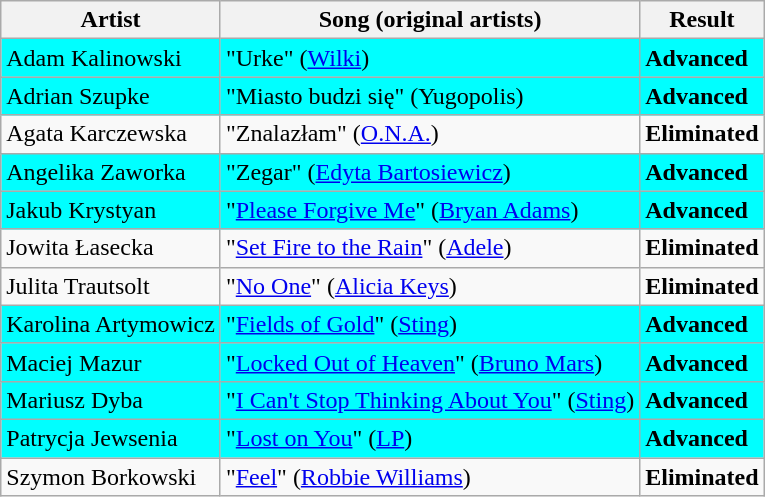<table class=wikitable>
<tr>
<th>Artist</th>
<th>Song (original artists)</th>
<th>Result</th>
</tr>
<tr style="background:cyan;">
<td>Adam Kalinowski</td>
<td>"Urke" (<a href='#'>Wilki</a>)</td>
<td><strong>Advanced</strong></td>
</tr>
<tr style="background:cyan;">
<td>Adrian Szupke</td>
<td>"Miasto budzi się" (Yugopolis)</td>
<td><strong>Advanced</strong></td>
</tr>
<tr>
<td>Agata Karczewska</td>
<td>"Znalazłam" (<a href='#'>O.N.A.</a>)</td>
<td><strong>Eliminated</strong></td>
</tr>
<tr style="background:cyan;">
<td>Angelika Zaworka</td>
<td>"Zegar" (<a href='#'>Edyta Bartosiewicz</a>)</td>
<td><strong>Advanced</strong></td>
</tr>
<tr style="background:cyan;">
<td>Jakub Krystyan</td>
<td>"<a href='#'>Please Forgive Me</a>" (<a href='#'>Bryan Adams</a>)</td>
<td><strong>Advanced</strong></td>
</tr>
<tr>
<td>Jowita Łasecka</td>
<td>"<a href='#'>Set Fire to the Rain</a>" (<a href='#'>Adele</a>)</td>
<td><strong>Eliminated</strong></td>
</tr>
<tr>
<td>Julita Trautsolt</td>
<td>"<a href='#'>No One</a>" (<a href='#'>Alicia Keys</a>)</td>
<td><strong>Eliminated</strong></td>
</tr>
<tr style="background:cyan;">
<td>Karolina Artymowicz</td>
<td>"<a href='#'>Fields of Gold</a>" (<a href='#'>Sting</a>)</td>
<td><strong>Advanced</strong></td>
</tr>
<tr style="background:cyan;">
<td>Maciej Mazur</td>
<td>"<a href='#'>Locked Out of Heaven</a>" (<a href='#'>Bruno Mars</a>)</td>
<td><strong>Advanced</strong></td>
</tr>
<tr style="background:cyan;">
<td>Mariusz Dyba</td>
<td>"<a href='#'>I Can't Stop Thinking About You</a>" (<a href='#'>Sting</a>)</td>
<td><strong>Advanced</strong></td>
</tr>
<tr style="background:cyan;">
<td>Patrycja Jewsenia</td>
<td>"<a href='#'>Lost on You</a>" (<a href='#'>LP</a>)</td>
<td><strong>Advanced</strong></td>
</tr>
<tr>
<td>Szymon Borkowski</td>
<td>"<a href='#'>Feel</a>" (<a href='#'>Robbie Williams</a>)</td>
<td><strong>Eliminated</strong></td>
</tr>
</table>
